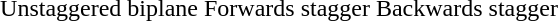<table style="margin:auto; text-align:center;">
<tr>
<td><br>Unstaggered biplane</td>
<td><br>Forwards stagger</td>
<td><br>Backwards stagger</td>
</tr>
</table>
